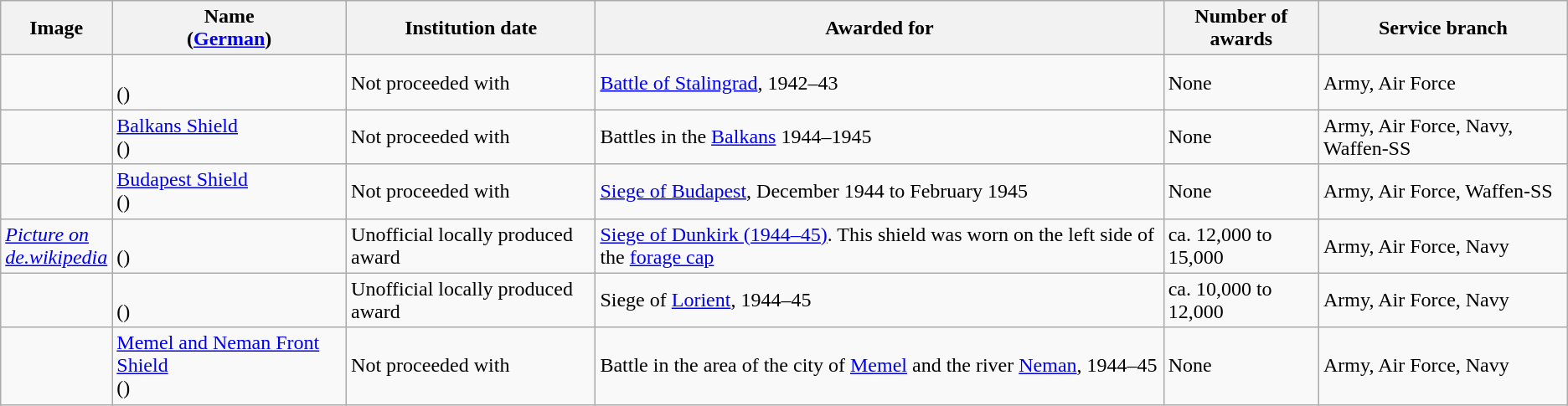<table class="wikitable">
<tr>
<th>Image</th>
<th>Name<br>(<a href='#'>German</a>)</th>
<th>Institution date</th>
<th>Awarded for</th>
<th>Number of awards</th>
<th>Service branch</th>
</tr>
<tr>
<td></td>
<td><br>()</td>
<td>Not proceeded with</td>
<td><a href='#'>Battle of Stalingrad</a>, 1942–43</td>
<td>None</td>
<td>Army, Air Force</td>
</tr>
<tr>
<td></td>
<td><a href='#'>Balkans Shield</a><br>()</td>
<td>Not proceeded with</td>
<td>Battles in the <a href='#'>Balkans</a> 1944–1945</td>
<td>None</td>
<td>Army, Air Force, Navy, Waffen-SS</td>
</tr>
<tr>
<td></td>
<td><a href='#'>Budapest Shield</a> <br>()</td>
<td>Not proceeded with</td>
<td><a href='#'>Siege of Budapest</a>, December 1944 to February 1945</td>
<td>None</td>
<td>Army, Air Force, Waffen-SS</td>
</tr>
<tr>
<td><a href='#'><em>Picture on<br>de.wikipedia</em></a></td>
<td><br>()</td>
<td>Unofficial locally produced award</td>
<td><a href='#'>Siege of Dunkirk (1944–45)</a>. This shield was worn on the left side of the <a href='#'>forage cap</a></td>
<td>ca. 12,000 to 15,000</td>
<td>Army, Air Force, Navy</td>
</tr>
<tr>
<td></td>
<td><br>()</td>
<td>Unofficial locally produced award</td>
<td>Siege of <a href='#'>Lorient</a>, 1944–45</td>
<td>ca. 10,000 to 12,000</td>
<td>Army, Air Force, Navy</td>
</tr>
<tr>
<td></td>
<td><a href='#'>Memel and Neman Front Shield</a><br>()</td>
<td>Not proceeded with</td>
<td>Battle in the area of the city of <a href='#'>Memel</a> and the river <a href='#'>Neman</a>, 1944–45</td>
<td>None</td>
<td>Army, Air Force, Navy</td>
</tr>
</table>
